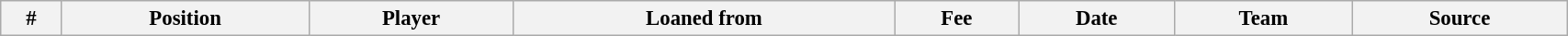<table class="wikitable sortable" style="width:90%; text-align:center; font-size:95%; text-align:left;">
<tr>
<th><strong>#</strong></th>
<th><strong>Position </strong></th>
<th><strong>Player </strong></th>
<th><strong>Loaned from</strong></th>
<th><strong>Fee </strong></th>
<th><strong>Date </strong></th>
<th><strong>Team</strong></th>
<th><strong>Source</strong></th>
</tr>
</table>
